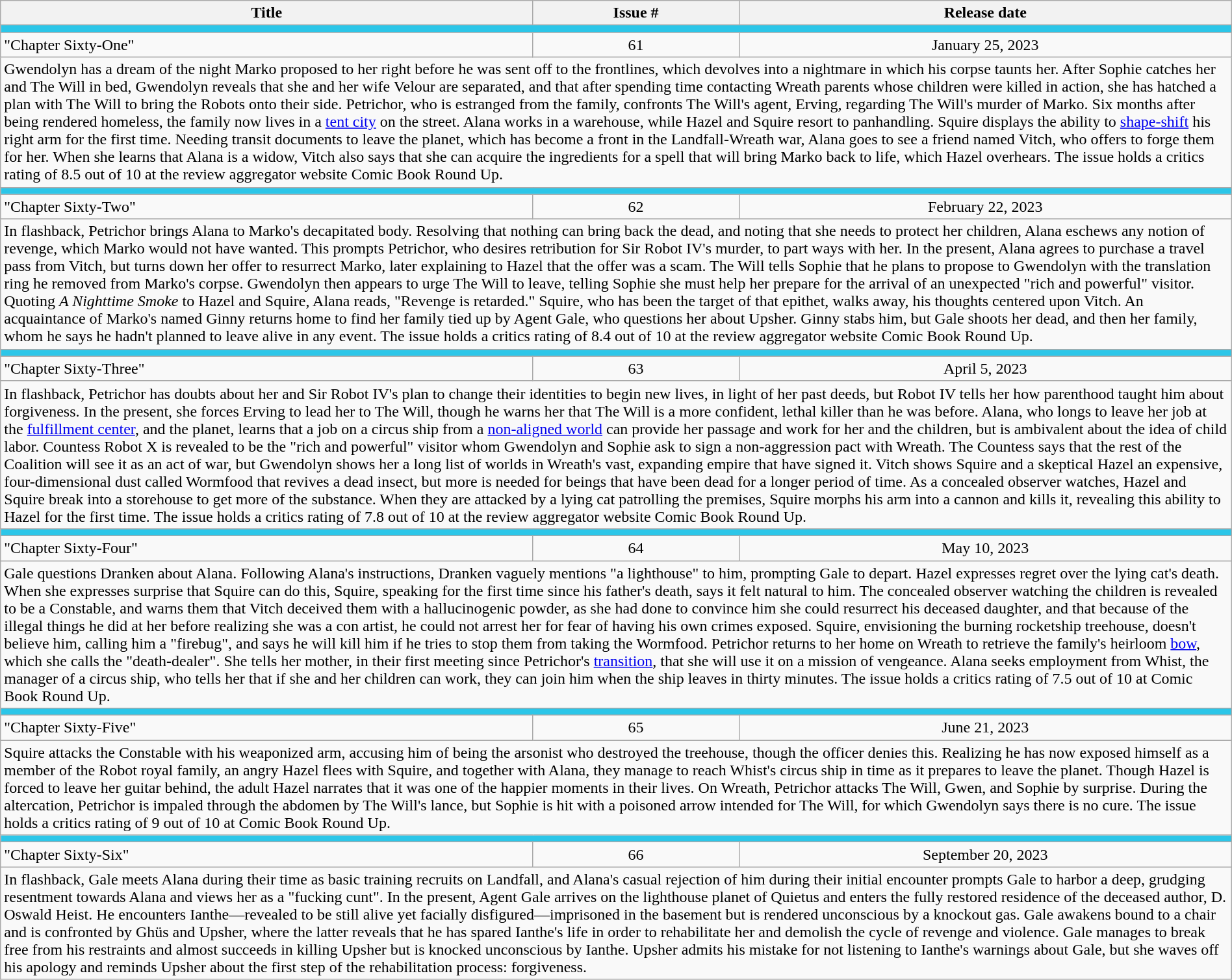<table class="wikitable" style="width:100%;">
<tr>
<th>Title</th>
<th>Issue #</th>
<th>Release date</th>
</tr>
<tr>
<td colspan="6" style="background:#2CC6E8;"></td>
</tr>
<tr>
<td>"Chapter Sixty-One"</td>
<td style="text-align:center;">61</td>
<td style="text-align:center;">January 25, 2023</td>
</tr>
<tr>
<td colspan="6">Gwendolyn has a dream of the night Marko proposed to her right before he was sent off to the frontlines, which devolves into a nightmare in which his corpse taunts her. After Sophie catches her and The Will in bed, Gwendolyn reveals that she and her wife Velour are separated, and that after spending time contacting Wreath parents whose children were killed in action, she has hatched a plan with The Will to bring the Robots onto their side. Petrichor, who is estranged from the family, confronts The Will's agent, Erving, regarding The Will's murder of Marko. Six months after being rendered homeless, the family now lives in a <a href='#'>tent city</a> on the street. Alana works in a warehouse, while Hazel and Squire resort to panhandling. Squire displays the ability to <a href='#'>shape-shift</a> his right arm for the first time. Needing transit documents to leave the planet, which has become a front in the Landfall-Wreath war, Alana goes to see a friend named Vitch, who offers to forge them for her. When she learns that Alana is a widow, Vitch also says that she can acquire the ingredients for a spell that will bring Marko back to life, which Hazel overhears. The issue holds a critics rating of 8.5 out of 10 at the review aggregator website Comic Book Round Up.</td>
</tr>
<tr>
<td colspan="6" style="background:#2CC6E8;"></td>
</tr>
<tr>
<td>"Chapter Sixty-Two"</td>
<td style="text-align:center;">62</td>
<td style="text-align:center;">February 22, 2023</td>
</tr>
<tr>
<td colspan="6">In flashback, Petrichor brings Alana to Marko's decapitated body. Resolving that nothing can bring back the dead, and noting that she needs to protect her children, Alana eschews any notion of revenge, which Marko would not have wanted. This prompts Petrichor, who desires retribution for Sir Robot IV's murder, to part ways with her. In the present, Alana agrees to purchase a travel pass from Vitch, but turns down her offer to resurrect Marko, later explaining to Hazel that the offer was a scam. The Will tells Sophie that he plans to propose to Gwendolyn with the translation ring he removed from Marko's corpse. Gwendolyn then appears to urge The Will to leave, telling Sophie she must help her prepare for the arrival of an unexpected "rich and powerful" visitor. Quoting <em>A Nighttime Smoke</em> to Hazel and Squire, Alana reads, "Revenge is retarded." Squire, who has been the target of that epithet, walks away, his thoughts centered upon Vitch. An acquaintance of Marko's named Ginny returns home to find her family tied up by Agent Gale, who questions her about Upsher. Ginny stabs him, but Gale shoots her dead, and then her family, whom he says he hadn't planned to leave alive in any event. The issue holds a critics rating of 8.4 out of 10 at the review aggregator website Comic Book Round Up.</td>
</tr>
<tr>
<td colspan="6" style="background:#2CC6E8;"></td>
</tr>
<tr>
<td>"Chapter Sixty-Three"</td>
<td style="text-align:center;">63</td>
<td style="text-align:center;">April 5, 2023</td>
</tr>
<tr>
<td colspan="6">In flashback, Petrichor has doubts about her and Sir Robot IV's plan to change their identities to begin new lives, in light of her past deeds, but Robot IV tells her how parenthood taught him about forgiveness. In the present, she forces Erving to lead her to The Will, though he warns her that The Will is a more confident, lethal killer than he was before. Alana, who longs to leave her job at the <a href='#'>fulfillment center</a>, and the planet, learns that a job on a circus ship from a <a href='#'>non-aligned world</a> can provide her passage and work for her and the children, but is ambivalent about the idea of child labor. Countess Robot X is revealed to be the "rich and powerful" visitor whom Gwendolyn and Sophie ask to sign a non-aggression pact with Wreath. The Countess says that the rest of the Coalition will see it as an act of war, but Gwendolyn shows her a long list of worlds in Wreath's vast, expanding empire that have signed it. Vitch shows Squire and a skeptical Hazel an expensive, four-dimensional dust called Wormfood that revives a dead insect, but more is needed for beings that have been dead for a longer period of time. As a concealed observer watches, Hazel and Squire break into a storehouse to get more of the substance. When they are attacked by a lying cat patrolling the premises, Squire morphs his arm into a cannon and kills it, revealing this ability to Hazel for the first time. The issue holds a critics rating of 7.8 out of 10 at the review aggregator website Comic Book Round Up.</td>
</tr>
<tr>
<td colspan="6" style="background:#2CC6E8;"></td>
</tr>
<tr>
<td>"Chapter Sixty-Four"</td>
<td style="text-align:center;">64</td>
<td style="text-align:center;">May 10, 2023</td>
</tr>
<tr>
<td colspan="6">Gale questions Dranken about Alana. Following Alana's instructions, Dranken vaguely mentions "a lighthouse" to him, prompting Gale to depart. Hazel expresses regret over the lying cat's death. When she expresses surprise that Squire can do this, Squire, speaking for the first time since his father's death, says it felt natural to him. The concealed observer watching the children is revealed to be a Constable, and warns them that Vitch deceived them with a hallucinogenic powder, as she had done to convince him she could resurrect his deceased daughter, and that because of the illegal things he did at her before realizing she was a con artist, he could not arrest her for fear of having his own crimes exposed. Squire, envisioning the burning rocketship treehouse, doesn't believe him, calling him a "firebug", and says he will kill him if he tries to stop them from taking the Wormfood. Petrichor returns to her home on Wreath to retrieve the family's heirloom <a href='#'>bow</a>, which she calls the "death-dealer". She tells her mother, in their first meeting since Petrichor's <a href='#'>transition</a>, that she will use it on a mission of vengeance. Alana seeks employment from Whist, the manager of a circus ship, who tells her that if she and her children can work, they can join him when the ship leaves in thirty minutes. The issue holds a critics rating of 7.5 out of 10 at Comic Book Round Up.</td>
</tr>
<tr>
<td colspan="6" style="background:#2CC6E8;"></td>
</tr>
<tr>
<td>"Chapter Sixty-Five"</td>
<td style="text-align:center;">65</td>
<td style="text-align:center;">June 21, 2023</td>
</tr>
<tr>
<td colspan="6">Squire attacks the Constable with his weaponized arm, accusing him of being the arsonist who destroyed the treehouse, though the officer denies this. Realizing he has now exposed himself as a member of the Robot royal family, an angry Hazel flees with Squire, and together with Alana, they manage to reach Whist's circus ship in time as it prepares to leave the planet. Though Hazel is forced to leave her guitar behind, the adult Hazel narrates that it was one of the happier moments in their lives. On Wreath, Petrichor attacks The Will, Gwen, and Sophie by surprise. During the altercation, Petrichor is impaled through the abdomen by The Will's lance, but Sophie is hit with a poisoned arrow intended for The Will, for which Gwendolyn says there is no cure. The issue holds a critics rating of 9 out of 10 at Comic Book Round Up.</td>
</tr>
<tr>
<td colspan="6" style="background:#2CC6E8;"></td>
</tr>
<tr>
<td>"Chapter Sixty-Six"</td>
<td style="text-align:center;">66</td>
<td style="text-align:center;">September 20, 2023</td>
</tr>
<tr>
<td colspan="6">In flashback, Gale meets Alana during their time as basic training recruits on Landfall, and Alana's casual rejection of him during their initial encounter prompts Gale to harbor a deep, grudging resentment towards Alana and views her as a "fucking cunt". In the present, Agent Gale arrives on the lighthouse planet of Quietus and enters the fully restored residence of the deceased author, D. Oswald Heist. He encounters Ianthe—revealed to be still alive yet facially disfigured—imprisoned in the basement but is rendered unconscious by a knockout gas. Gale awakens bound to a chair and is confronted by Ghüs and Upsher, where the latter reveals that he has spared Ianthe's life in order to rehabilitate her and demolish the cycle of revenge and violence. Gale manages to break free from his restraints and almost succeeds in killing Upsher but is knocked unconscious by Ianthe. Upsher admits his mistake for not listening to Ianthe's warnings about Gale, but she waves off his apology and reminds Upsher about the first step of the rehabilitation process: forgiveness.</td>
</tr>
</table>
